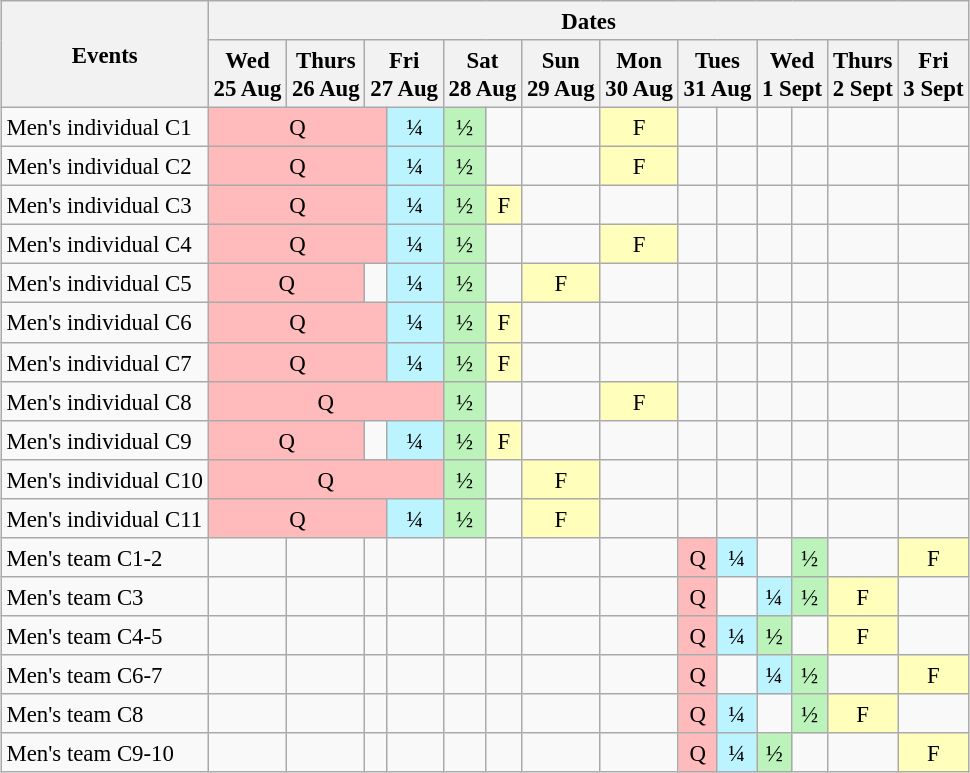<table class="wikitable" style="margin:0.5em auto; font-size:95%; line-height:1.25em;">
<tr>
<th rowspan=2>Events</th>
<th colspan=14>Dates</th>
</tr>
<tr>
<th>Wed<br>25 Aug</th>
<th>Thurs<br>26 Aug</th>
<th colspan=2>Fri<br>27 Aug</th>
<th colspan=2>Sat<br>28 Aug</th>
<th>Sun<br>29 Aug</th>
<th>Mon<br>30 Aug</th>
<th colspan=2>Tues<br>31 Aug</th>
<th colspan=2>Wed<br>1 Sept</th>
<th>Thurs<br>2 Sept</th>
<th>Fri<br>3 Sept</th>
</tr>
<tr align=center>
<td align=left>Men's individual C1</td>
<td colspan=3 bgcolor="#FFBBBB">Q</td>
<td bgcolor="#BBF3FF">¼</td>
<td bgcolor="#BBF3BB">½</td>
<td></td>
<td></td>
<td bgcolor="#FFFFBB">F</td>
<td></td>
<td></td>
<td></td>
<td></td>
<td></td>
<td></td>
</tr>
<tr align=center>
<td align=left>Men's individual C2</td>
<td colspan=3 bgcolor="#FFBBBB">Q</td>
<td bgcolor="#BBF3FF">¼</td>
<td bgcolor="#BBF3BB">½</td>
<td></td>
<td></td>
<td bgcolor="#FFFFBB">F</td>
<td></td>
<td></td>
<td></td>
<td></td>
<td></td>
<td></td>
</tr>
<tr align=center>
<td align=left>Men's individual C3</td>
<td colspan=3 bgcolor="#FFBBBB">Q</td>
<td bgcolor="#BBF3FF">¼</td>
<td bgcolor="#BBF3BB">½</td>
<td bgcolor="#FFFFBB">F</td>
<td></td>
<td></td>
<td></td>
<td></td>
<td></td>
<td></td>
<td></td>
<td></td>
</tr>
<tr align=center>
<td align=left>Men's individual C4</td>
<td colspan=3 bgcolor="#FFBBBB">Q</td>
<td bgcolor="#BBF3FF">¼</td>
<td bgcolor="#BBF3BB">½</td>
<td></td>
<td></td>
<td bgcolor="#FFFFBB">F</td>
<td></td>
<td></td>
<td></td>
<td></td>
<td></td>
<td></td>
</tr>
<tr align=center>
<td align=left>Men's individual C5</td>
<td colspan=2 bgcolor="#FFBBBB">Q</td>
<td></td>
<td bgcolor="#BBF3FF">¼</td>
<td bgcolor="#BBF3BB">½</td>
<td></td>
<td bgcolor="#FFFFBB">F</td>
<td></td>
<td></td>
<td></td>
<td></td>
<td></td>
<td></td>
<td></td>
</tr>
<tr align=center>
<td align=left>Men's individual C6</td>
<td colspan=3 bgcolor="#FFBBBB">Q</td>
<td bgcolor="#BBF3FF">¼</td>
<td bgcolor="#BBF3BB">½</td>
<td bgcolor="#FFFFBB">F</td>
<td></td>
<td></td>
<td></td>
<td></td>
<td></td>
<td></td>
<td></td>
<td></td>
</tr>
<tr align=center>
<td align=left>Men's individual C7</td>
<td colspan=3 bgcolor="#FFBBBB">Q</td>
<td bgcolor="#BBF3FF">¼</td>
<td bgcolor="#BBF3BB">½</td>
<td bgcolor="#FFFFBB">F</td>
<td></td>
<td></td>
<td></td>
<td></td>
<td></td>
<td></td>
<td></td>
<td></td>
</tr>
<tr align=center>
<td align=left>Men's individual C8</td>
<td colspan=4 bgcolor="#FFBBBB">Q</td>
<td bgcolor="#BBF3BB">½</td>
<td></td>
<td></td>
<td bgcolor="#FFFFBB">F</td>
<td></td>
<td></td>
<td></td>
<td></td>
<td></td>
<td></td>
</tr>
<tr align=center>
<td align=left>Men's individual C9</td>
<td colspan=2 bgcolor="#FFBBBB">Q</td>
<td></td>
<td bgcolor="#BBF3FF">¼</td>
<td bgcolor="#BBF3BB">½</td>
<td bgcolor="#FFFFBB">F</td>
<td></td>
<td></td>
<td></td>
<td></td>
<td></td>
<td></td>
<td></td>
<td></td>
</tr>
<tr align=center>
<td align=left>Men's individual C10</td>
<td colspan=4 bgcolor="#FFBBBB">Q</td>
<td bgcolor="#BBF3BB">½</td>
<td></td>
<td bgcolor="#FFFFBB">F</td>
<td></td>
<td></td>
<td></td>
<td></td>
<td></td>
<td></td>
<td></td>
</tr>
<tr align=center>
<td align=left>Men's individual C11</td>
<td colspan=3 bgcolor="#FFBBBB">Q</td>
<td bgcolor="#BBF3FF">¼</td>
<td bgcolor="#BBF3BB">½</td>
<td></td>
<td bgcolor="#FFFFBB">F</td>
<td></td>
<td></td>
<td></td>
<td></td>
<td></td>
<td></td>
<td></td>
</tr>
<tr align=center>
<td align=left>Men's team C1-2</td>
<td></td>
<td></td>
<td></td>
<td></td>
<td></td>
<td></td>
<td></td>
<td></td>
<td bgcolor="#FFBBBB">Q</td>
<td bgcolor="#BBF3FF">¼</td>
<td></td>
<td bgcolor="#BBF3BB">½</td>
<td></td>
<td bgcolor="#FFFFBB">F</td>
</tr>
<tr align=center>
<td align=left>Men's team C3</td>
<td></td>
<td></td>
<td></td>
<td></td>
<td></td>
<td></td>
<td></td>
<td></td>
<td bgcolor="#FFBBBB">Q</td>
<td></td>
<td bgcolor="#BBF3FF">¼</td>
<td bgcolor="#BBF3BB">½</td>
<td bgcolor="#FFFFBB">F</td>
<td></td>
</tr>
<tr align=center>
<td align=left>Men's team C4-5</td>
<td></td>
<td></td>
<td></td>
<td></td>
<td></td>
<td></td>
<td></td>
<td></td>
<td bgcolor="#FFBBBB">Q</td>
<td bgcolor="#BBF3FF">¼</td>
<td bgcolor="#BBF3BB">½</td>
<td></td>
<td bgcolor="#FFFFBB">F</td>
<td></td>
</tr>
<tr align=center>
<td align=left>Men's team C6-7</td>
<td></td>
<td></td>
<td></td>
<td></td>
<td></td>
<td></td>
<td></td>
<td></td>
<td bgcolor="#FFBBBB">Q</td>
<td></td>
<td bgcolor="#BBF3FF">¼</td>
<td bgcolor="#BBF3BB">½</td>
<td></td>
<td bgcolor="#FFFFBB">F</td>
</tr>
<tr align=center>
<td align=left>Men's team C8</td>
<td></td>
<td></td>
<td></td>
<td></td>
<td></td>
<td></td>
<td></td>
<td></td>
<td bgcolor="#FFBBBB">Q</td>
<td bgcolor="#BBF3FF">¼</td>
<td></td>
<td bgcolor="#BBF3BB">½</td>
<td bgcolor="#FFFFBB">F</td>
<td></td>
</tr>
<tr align=center>
<td align=left>Men's team C9-10</td>
<td></td>
<td></td>
<td></td>
<td></td>
<td></td>
<td></td>
<td></td>
<td></td>
<td bgcolor="#FFBBBB">Q</td>
<td bgcolor="#BBF3FF">¼</td>
<td bgcolor="#BBF3BB">½</td>
<td></td>
<td></td>
<td bgcolor="#FFFFBB">F</td>
</tr>
</table>
